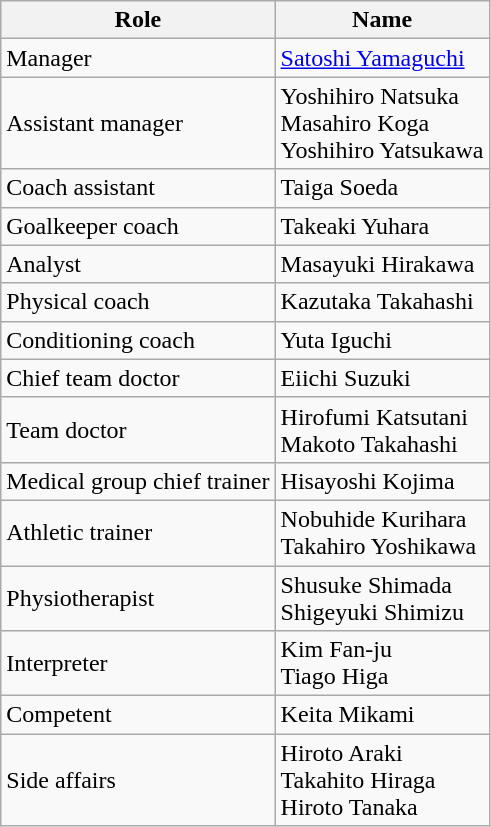<table class="wikitable">
<tr>
<th>Role</th>
<th>Name</th>
</tr>
<tr>
<td>Manager</td>
<td> <a href='#'>Satoshi Yamaguchi</a></td>
</tr>
<tr>
<td>Assistant manager</td>
<td> Yoshihiro Natsuka <br>  Masahiro Koga <br>  Yoshihiro Yatsukawa</td>
</tr>
<tr>
<td>Coach assistant</td>
<td> Taiga Soeda</td>
</tr>
<tr>
<td>Goalkeeper coach</td>
<td> Takeaki Yuhara</td>
</tr>
<tr>
<td>Analyst</td>
<td> Masayuki Hirakawa</td>
</tr>
<tr>
<td>Physical coach</td>
<td> Kazutaka Takahashi</td>
</tr>
<tr>
<td>Conditioning coach</td>
<td> Yuta Iguchi</td>
</tr>
<tr>
<td>Chief team doctor</td>
<td> Eiichi Suzuki</td>
</tr>
<tr>
<td>Team doctor</td>
<td> Hirofumi Katsutani <br>  Makoto Takahashi</td>
</tr>
<tr>
<td>Medical group chief trainer</td>
<td> Hisayoshi Kojima</td>
</tr>
<tr>
<td>Athletic trainer</td>
<td> Nobuhide Kurihara <br>  Takahiro Yoshikawa</td>
</tr>
<tr>
<td>Physiotherapist</td>
<td> Shusuke Shimada <br>  Shigeyuki Shimizu</td>
</tr>
<tr>
<td>Interpreter</td>
<td> Kim Fan-ju <br>  Tiago Higa</td>
</tr>
<tr>
<td>Competent</td>
<td> Keita Mikami</td>
</tr>
<tr>
<td>Side affairs</td>
<td> Hiroto Araki <br>  Takahito Hiraga <br>  Hiroto Tanaka</td>
</tr>
</table>
